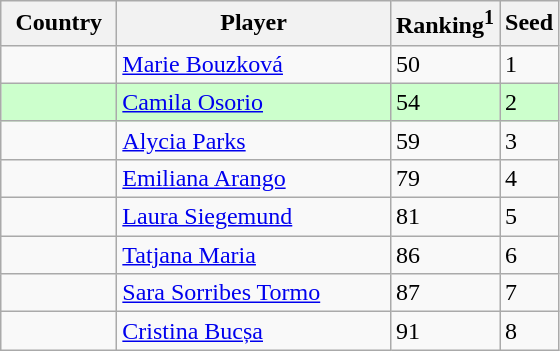<table class="sortable wikitable">
<tr>
<th width="70">Country</th>
<th width="175">Player</th>
<th>Ranking<sup>1</sup></th>
<th>Seed</th>
</tr>
<tr>
<td></td>
<td><a href='#'>Marie Bouzková</a></td>
<td>50</td>
<td>1</td>
</tr>
<tr style="background:#cfc;">
<td></td>
<td><a href='#'>Camila Osorio</a></td>
<td>54</td>
<td>2</td>
</tr>
<tr>
<td></td>
<td><a href='#'>Alycia Parks</a></td>
<td>59</td>
<td>3</td>
</tr>
<tr>
<td></td>
<td><a href='#'>Emiliana Arango</a></td>
<td>79</td>
<td>4</td>
</tr>
<tr>
<td></td>
<td><a href='#'>Laura Siegemund</a></td>
<td>81</td>
<td>5</td>
</tr>
<tr>
<td></td>
<td><a href='#'>Tatjana Maria</a></td>
<td>86</td>
<td>6</td>
</tr>
<tr>
<td></td>
<td><a href='#'>Sara Sorribes Tormo</a></td>
<td>87</td>
<td>7</td>
</tr>
<tr>
<td></td>
<td><a href='#'>Cristina Bucșa</a></td>
<td>91</td>
<td>8</td>
</tr>
</table>
